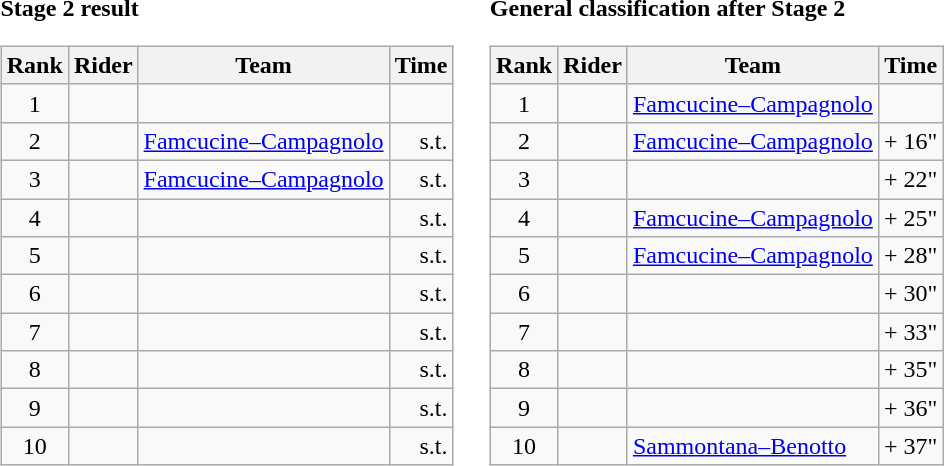<table>
<tr>
<td><strong>Stage 2 result</strong><br><table class="wikitable">
<tr>
<th scope="col">Rank</th>
<th scope="col">Rider</th>
<th scope="col">Team</th>
<th scope="col">Time</th>
</tr>
<tr>
<td style="text-align:center;">1</td>
<td></td>
<td></td>
<td style="text-align:right;"></td>
</tr>
<tr>
<td style="text-align:center;">2</td>
<td></td>
<td><a href='#'>Famcucine–Campagnolo</a></td>
<td style="text-align:right;">s.t.</td>
</tr>
<tr>
<td style="text-align:center;">3</td>
<td></td>
<td><a href='#'>Famcucine–Campagnolo</a></td>
<td style="text-align:right;">s.t.</td>
</tr>
<tr>
<td style="text-align:center;">4</td>
<td></td>
<td></td>
<td style="text-align:right;">s.t.</td>
</tr>
<tr>
<td style="text-align:center;">5</td>
<td></td>
<td></td>
<td style="text-align:right;">s.t.</td>
</tr>
<tr>
<td style="text-align:center;">6</td>
<td></td>
<td></td>
<td style="text-align:right;">s.t.</td>
</tr>
<tr>
<td style="text-align:center;">7</td>
<td></td>
<td></td>
<td style="text-align:right;">s.t.</td>
</tr>
<tr>
<td style="text-align:center;">8</td>
<td></td>
<td></td>
<td style="text-align:right;">s.t.</td>
</tr>
<tr>
<td style="text-align:center;">9</td>
<td></td>
<td></td>
<td style="text-align:right;">s.t.</td>
</tr>
<tr>
<td style="text-align:center;">10</td>
<td></td>
<td></td>
<td style="text-align:right;">s.t.</td>
</tr>
</table>
</td>
<td></td>
<td><strong>General classification after Stage 2</strong><br><table class="wikitable">
<tr>
<th scope="col">Rank</th>
<th scope="col">Rider</th>
<th scope="col">Team</th>
<th scope="col">Time</th>
</tr>
<tr>
<td style="text-align:center;">1</td>
<td></td>
<td><a href='#'>Famcucine–Campagnolo</a></td>
<td style="text-align:right;"></td>
</tr>
<tr>
<td style="text-align:center;">2</td>
<td></td>
<td><a href='#'>Famcucine–Campagnolo</a></td>
<td style="text-align:right;">+ 16"</td>
</tr>
<tr>
<td style="text-align:center;">3</td>
<td></td>
<td></td>
<td style="text-align:right;">+ 22"</td>
</tr>
<tr>
<td style="text-align:center;">4</td>
<td></td>
<td><a href='#'>Famcucine–Campagnolo</a></td>
<td style="text-align:right;">+ 25"</td>
</tr>
<tr>
<td style="text-align:center;">5</td>
<td></td>
<td><a href='#'>Famcucine–Campagnolo</a></td>
<td style="text-align:right;">+ 28"</td>
</tr>
<tr>
<td style="text-align:center;">6</td>
<td></td>
<td></td>
<td style="text-align:right;">+ 30"</td>
</tr>
<tr>
<td style="text-align:center;">7</td>
<td></td>
<td></td>
<td style="text-align:right;">+ 33"</td>
</tr>
<tr>
<td style="text-align:center;">8</td>
<td></td>
<td></td>
<td style="text-align:right;">+ 35"</td>
</tr>
<tr>
<td style="text-align:center;">9</td>
<td></td>
<td></td>
<td style="text-align:right;">+ 36"</td>
</tr>
<tr>
<td style="text-align:center;">10</td>
<td></td>
<td><a href='#'>Sammontana–Benotto</a></td>
<td style="text-align:right;">+ 37"</td>
</tr>
</table>
</td>
</tr>
</table>
